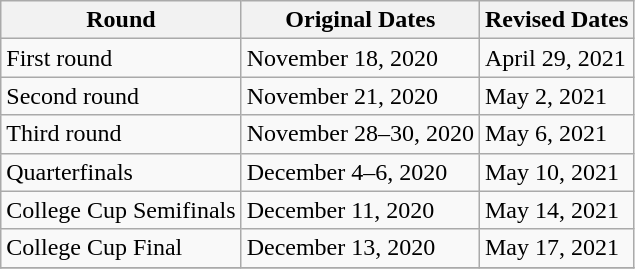<table class="wikitable">
<tr>
<th>Round</th>
<th>Original Dates</th>
<th>Revised Dates</th>
</tr>
<tr>
<td>First round</td>
<td>November 18, 2020</td>
<td>April 29, 2021</td>
</tr>
<tr>
<td>Second round</td>
<td>November 21, 2020</td>
<td>May 2, 2021</td>
</tr>
<tr>
<td>Third round</td>
<td>November 28–30, 2020</td>
<td>May 6, 2021</td>
</tr>
<tr>
<td>Quarterfinals</td>
<td>December 4–6, 2020</td>
<td>May 10, 2021</td>
</tr>
<tr>
<td>College Cup Semifinals</td>
<td>December 11, 2020</td>
<td>May 14, 2021</td>
</tr>
<tr>
<td>College Cup Final</td>
<td>December 13, 2020</td>
<td>May 17, 2021</td>
</tr>
<tr>
</tr>
</table>
